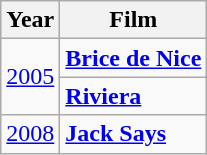<table class="wikitable" border="1">
<tr>
<th>Year</th>
<th>Film</th>
</tr>
<tr>
<td rowspan=2><a href='#'>2005</a></td>
<td><strong><a href='#'>Brice de Nice</a></strong></td>
</tr>
<tr>
<td><strong><a href='#'>Riviera</a></strong></td>
</tr>
<tr>
<td><a href='#'>2008</a></td>
<td><strong><a href='#'>Jack Says</a></strong></td>
</tr>
</table>
